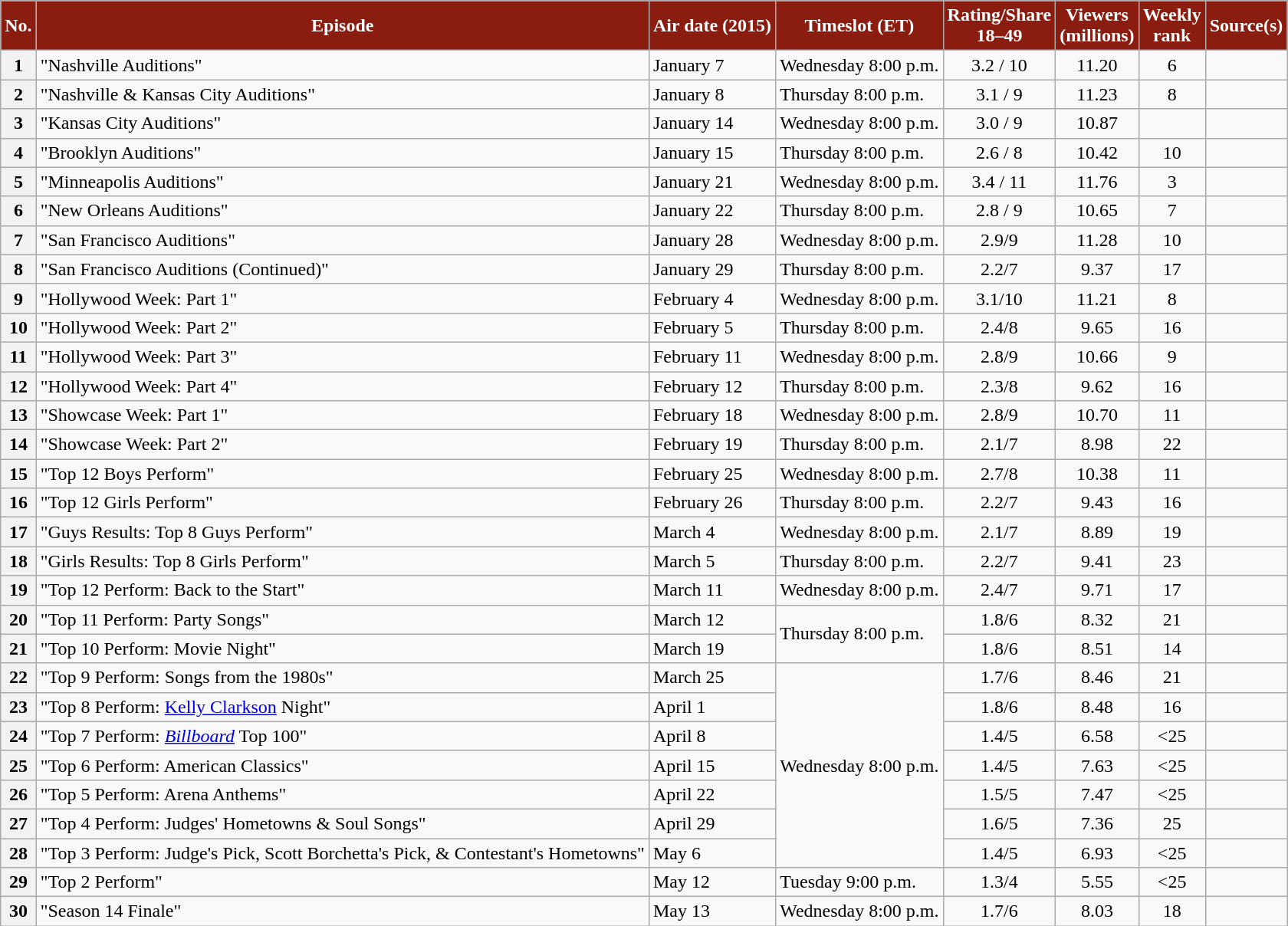<table class="wikitable sortable">
<tr>
<th style="background:#8b1c10; color:white;">No.</th>
<th style="background:#8b1c10; color:white;">Episode</th>
<th style="background:#8b1c10; color:white;">Air date (2015)</th>
<th style="background:#8b1c10; color:white;">Timeslot (ET)</th>
<th style="background:#8b1c10; color:white;">Rating/Share<br>18–49</th>
<th style="background:#8b1c10; color:white;">Viewers<br>(millions)</th>
<th style="background:#8b1c10; color:white;">Weekly<br>rank</th>
<th style="background:#8b1c10; color:white;" class="unsortable">Source(s)</th>
</tr>
<tr>
<th>1</th>
<td>"Nashville Auditions"</td>
<td>January 7</td>
<td>Wednesday 8:00 p.m.</td>
<td style="text-align:center;">3.2 / 10</td>
<td style="text-align:center;">11.20</td>
<td style="text-align:center;">6</td>
<td style="text-align:center;"></td>
</tr>
<tr>
<th>2</th>
<td>"Nashville & Kansas City Auditions"</td>
<td>January 8</td>
<td>Thursday 8:00 p.m.</td>
<td style="text-align:center;">3.1 / 9</td>
<td style="text-align:center;">11.23</td>
<td style="text-align:center;">8</td>
<td style="text-align:center;"></td>
</tr>
<tr>
<th>3</th>
<td>"Kansas City Auditions"</td>
<td>January 14</td>
<td>Wednesday 8:00 p.m.</td>
<td style="text-align:center;">3.0 / 9</td>
<td style="text-align:center;">10.87</td>
<td style="text-align:center;"></td>
<td style="text-align:center;"></td>
</tr>
<tr>
<th>4</th>
<td>"Brooklyn Auditions"</td>
<td>January 15</td>
<td>Thursday 8:00 p.m.</td>
<td style="text-align:center;">2.6 /  8</td>
<td style="text-align:center;">10.42</td>
<td style="text-align:center;">10</td>
<td style="text-align:center;"></td>
</tr>
<tr>
<th>5</th>
<td>"Minneapolis Auditions"</td>
<td>January 21</td>
<td>Wednesday 8:00 p.m.</td>
<td style="text-align:center;">3.4 / 11</td>
<td style="text-align:center;">11.76</td>
<td style="text-align:center;">3</td>
<td style="text-align:center;"></td>
</tr>
<tr>
<th>6</th>
<td>"New Orleans Auditions"</td>
<td>January 22</td>
<td>Thursday 8:00 p.m.</td>
<td style="text-align:center;">2.8 / 9</td>
<td style="text-align:center;">10.65</td>
<td style="text-align:center;">7</td>
<td style="text-align:center;"></td>
</tr>
<tr>
<th>7</th>
<td>"San Francisco Auditions"</td>
<td>January 28</td>
<td>Wednesday 8:00 p.m.</td>
<td style="text-align:center;">2.9/9</td>
<td style="text-align:center;">11.28</td>
<td style="text-align:center;">10</td>
<td style="text-align:center;"></td>
</tr>
<tr>
<th>8</th>
<td>"San Francisco Auditions (Continued)"</td>
<td>January 29</td>
<td>Thursday 8:00 p.m.</td>
<td style="text-align:center;">2.2/7</td>
<td style="text-align:center;">9.37</td>
<td style="text-align:center;">17</td>
<td style="text-align:center;"></td>
</tr>
<tr>
<th>9</th>
<td>"Hollywood Week: Part 1"</td>
<td>February 4</td>
<td>Wednesday 8:00 p.m.</td>
<td style="text-align:center;">3.1/10</td>
<td style="text-align:center;">11.21</td>
<td style="text-align:center;">8</td>
<td style="text-align:center;"></td>
</tr>
<tr>
<th>10</th>
<td>"Hollywood Week: Part 2"</td>
<td>February 5</td>
<td>Thursday 8:00 p.m.</td>
<td style="text-align:center;">2.4/8</td>
<td style="text-align:center;">9.65</td>
<td style="text-align:center;">16</td>
<td style="text-align:center;"></td>
</tr>
<tr>
<th>11</th>
<td>"Hollywood Week: Part 3"</td>
<td>February 11</td>
<td>Wednesday 8:00 p.m.</td>
<td style="text-align:center;">2.8/9</td>
<td style="text-align:center;">10.66</td>
<td style="text-align:center;">9</td>
<td style="text-align:center;"></td>
</tr>
<tr>
<th>12</th>
<td>"Hollywood Week: Part 4"</td>
<td>February 12</td>
<td>Thursday 8:00 p.m.</td>
<td style="text-align:center;">2.3/8</td>
<td style="text-align:center;">9.62</td>
<td style="text-align:center;">16</td>
<td style="text-align:center;"></td>
</tr>
<tr>
<th>13</th>
<td>"Showcase Week: Part 1"</td>
<td>February 18</td>
<td>Wednesday 8:00 p.m.</td>
<td style="text-align:center;">2.8/9</td>
<td style="text-align:center;">10.70</td>
<td style="text-align:center;">11</td>
<td style="text-align:center;"></td>
</tr>
<tr>
<th>14</th>
<td>"Showcase Week: Part 2"</td>
<td>February 19</td>
<td>Thursday 8:00 p.m.</td>
<td style="text-align:center;">2.1/7</td>
<td style="text-align:center;">8.98</td>
<td style="text-align:center;">22</td>
<td style="text-align:center;"></td>
</tr>
<tr>
<th>15</th>
<td>"Top 12 Boys Perform"</td>
<td>February 25</td>
<td>Wednesday 8:00 p.m.</td>
<td style="text-align:center;">2.7/8</td>
<td style="text-align:center;">10.38</td>
<td style="text-align:center;">11</td>
<td style="text-align:center;"></td>
</tr>
<tr>
<th>16</th>
<td>"Top 12 Girls Perform"</td>
<td>February 26</td>
<td>Thursday 8:00 p.m.</td>
<td style="text-align:center;">2.2/7</td>
<td style="text-align:center;">9.43</td>
<td style="text-align:center;">16</td>
<td style="text-align:center;"></td>
</tr>
<tr>
<th>17</th>
<td>"Guys Results: Top 8 Guys Perform"</td>
<td>March 4</td>
<td>Wednesday 8:00 p.m.</td>
<td style="text-align:center;">2.1/7</td>
<td style="text-align:center;">8.89</td>
<td style="text-align:center;">19</td>
<td style="text-align:center;"></td>
</tr>
<tr>
<th>18</th>
<td>"Girls Results: Top 8 Girls Perform"</td>
<td>March 5</td>
<td>Thursday 8:00 p.m.</td>
<td style="text-align:center;">2.2/7</td>
<td style="text-align:center;">9.41</td>
<td style="text-align:center;">23</td>
<td style="text-align:center;"></td>
</tr>
<tr>
<th>19</th>
<td>"Top 12 Perform: Back to the Start"</td>
<td>March 11</td>
<td>Wednesday 8:00 p.m.</td>
<td style="text-align:center;">2.4/7</td>
<td style="text-align:center;">9.71</td>
<td style="text-align:center;">17</td>
<td style="text-align:center;"></td>
</tr>
<tr>
<th>20</th>
<td>"Top 11 Perform: Party Songs"</td>
<td>March 12</td>
<td rowspan=2>Thursday 8:00 p.m.</td>
<td style="text-align:center;">1.8/6</td>
<td style="text-align:center;">8.32</td>
<td style="text-align:center;">21</td>
<td style="text-align:center;"></td>
</tr>
<tr>
<th>21</th>
<td>"Top 10 Perform: Movie Night"</td>
<td>March 19</td>
<td style="text-align:center;">1.8/6</td>
<td style="text-align:center;">8.51</td>
<td style="text-align:center;">14</td>
<td style="text-align:center;"></td>
</tr>
<tr>
<th>22</th>
<td>"Top 9 Perform: Songs from the 1980s"</td>
<td>March 25</td>
<td rowspan=7>Wednesday 8:00 p.m.</td>
<td style="text-align:center;">1.7/6</td>
<td style="text-align:center;">8.46</td>
<td style="text-align:center;">21</td>
<td style="text-align:center;"></td>
</tr>
<tr>
<th>23</th>
<td>"Top 8 Perform: <a href='#'>Kelly Clarkson</a> Night"</td>
<td>April 1</td>
<td style="text-align:center;">1.8/6</td>
<td style="text-align:center;">8.48</td>
<td style="text-align:center;">16</td>
<td style="text-align:center;"></td>
</tr>
<tr>
<th>24</th>
<td>"Top 7 Perform: <em><a href='#'>Billboard</a></em> Top 100"</td>
<td>April 8</td>
<td style="text-align:center;">1.4/5</td>
<td style="text-align:center;">6.58</td>
<td style="text-align:center;"><25</td>
<td style="text-align:center;"></td>
</tr>
<tr>
<th>25</th>
<td>"Top 6 Perform: American Classics"</td>
<td>April 15</td>
<td style="text-align:center;">1.4/5</td>
<td style="text-align:center;">7.63</td>
<td style="text-align:center;"><25</td>
<td style="text-align:center;"></td>
</tr>
<tr>
<th>26</th>
<td>"Top 5 Perform: Arena Anthems"</td>
<td>April 22</td>
<td style="text-align:center;">1.5/5</td>
<td style="text-align:center;">7.47</td>
<td style="text-align:center;"><25</td>
<td style="text-align:center;"></td>
</tr>
<tr>
<th>27</th>
<td>"Top 4 Perform: Judges' Hometowns & Soul Songs"</td>
<td>April 29</td>
<td style="text-align:center;">1.6/5</td>
<td style="text-align:center;">7.36</td>
<td style="text-align:center;">25</td>
<td style="text-align:center;"></td>
</tr>
<tr>
<th>28</th>
<td>"Top 3 Perform: Judge's Pick, Scott Borchetta's Pick, & Contestant's Hometowns"</td>
<td>May 6</td>
<td style="text-align:center;">1.4/5</td>
<td style="text-align:center;">6.93</td>
<td style="text-align:center;"><25</td>
<td style="text-align:center;"></td>
</tr>
<tr>
<th>29</th>
<td>"Top 2 Perform"</td>
<td>May 12</td>
<td>Tuesday 9:00 p.m.</td>
<td style="text-align:center;">1.3/4</td>
<td style="text-align:center;">5.55</td>
<td style="text-align:center;"><25</td>
<td style="text-align:center;"></td>
</tr>
<tr>
<th>30</th>
<td>"Season 14 Finale"</td>
<td>May 13</td>
<td>Wednesday 8:00 p.m.</td>
<td style="text-align:center;">1.7/6</td>
<td style="text-align:center;">8.03</td>
<td style="text-align:center;">18</td>
<td style="text-align:center;"></td>
</tr>
</table>
